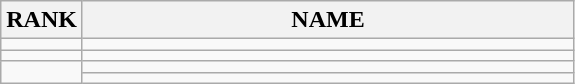<table class="wikitable">
<tr>
<th>RANK</th>
<th style="width: 20em">NAME</th>
</tr>
<tr>
<td align="center"></td>
<td></td>
</tr>
<tr>
<td align="center"></td>
<td></td>
</tr>
<tr>
<td rowspan=2 align="center"></td>
<td></td>
</tr>
<tr>
<td></td>
</tr>
</table>
